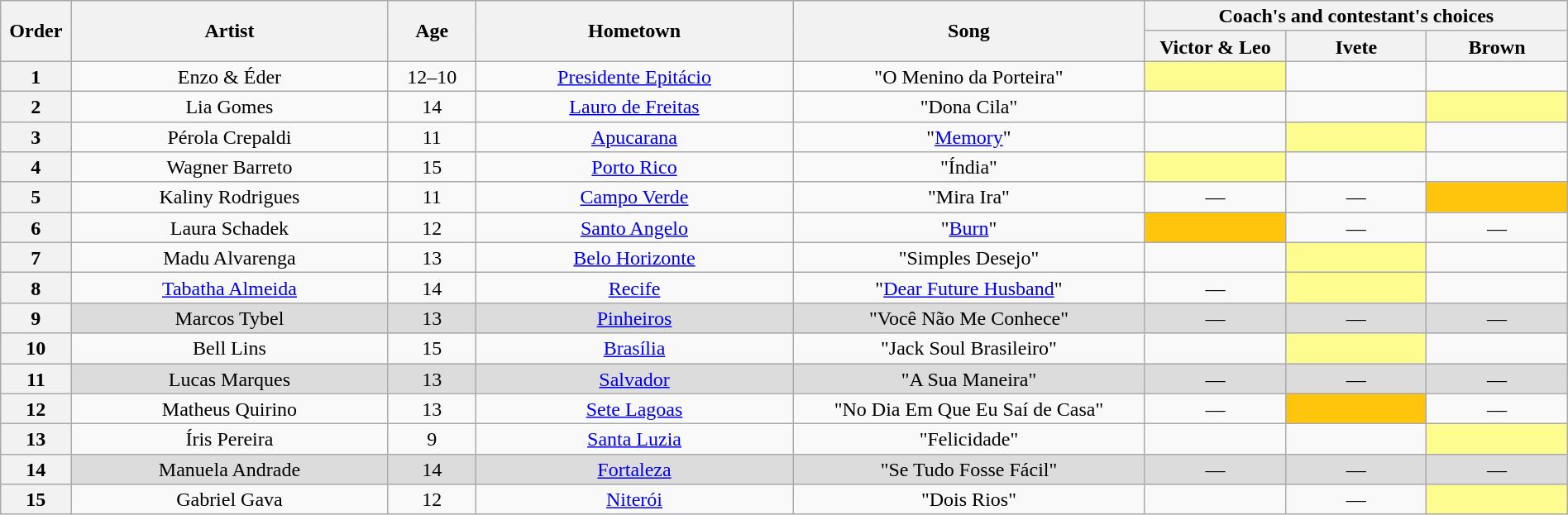<table class="wikitable" style="text-align:center; line-height:17px; width:100%;">
<tr>
<th scope="col" rowspan=2 width="04%">Order</th>
<th scope="col" rowspan=2 width="18%">Artist</th>
<th scope="col" rowspan=2 width="05%">Age</th>
<th scope="col" rowspan=2 width="18%">Hometown</th>
<th scope="col" rowspan=2 width="20%">Song</th>
<th scope="col" colspan=3 width="24%">Coach's and contestant's choices</th>
</tr>
<tr>
<th width="08%">Victor & Leo</th>
<th width="08%">Ivete</th>
<th width="08%">Brown</th>
</tr>
<tr>
<th>1</th>
<td>Enzo & Éder</td>
<td>12–10</td>
<td><a href='#'>Presidente Epitácio</a></td>
<td>"O Menino da Porteira"</td>
<td bgcolor=FDFC8F><strong></strong></td>
<td><strong></strong></td>
<td><strong></strong></td>
</tr>
<tr>
<th>2</th>
<td>Lia Gomes</td>
<td>14</td>
<td><a href='#'>Lauro de Freitas</a></td>
<td>"Dona Cila"</td>
<td><strong></strong></td>
<td><strong></strong></td>
<td bgcolor=FDFC8F><strong></strong></td>
</tr>
<tr>
<th>3</th>
<td>Pérola Crepaldi</td>
<td>11</td>
<td><a href='#'>Apucarana</a></td>
<td>"<a href='#'>Memory</a>"</td>
<td><strong></strong></td>
<td bgcolor=FDFC8F><strong></strong></td>
<td><strong></strong></td>
</tr>
<tr>
<th>4</th>
<td>Wagner Barreto</td>
<td>15</td>
<td><a href='#'>Porto Rico</a></td>
<td>"Índia"</td>
<td bgcolor=FDFC8F><strong></strong></td>
<td><strong></strong></td>
<td><strong></strong></td>
</tr>
<tr>
<th>5</th>
<td>Kaliny Rodrigues</td>
<td>11</td>
<td><a href='#'>Campo Verde</a></td>
<td>"Mira Ira"</td>
<td>—</td>
<td>—</td>
<td bgcolor=FFC40C><strong></strong></td>
</tr>
<tr>
<th>6</th>
<td>Laura Schadek</td>
<td>12</td>
<td><a href='#'>Santo Angelo</a></td>
<td>"<a href='#'>Burn</a>"</td>
<td bgcolor=FFC40C><strong></strong></td>
<td>—</td>
<td>—</td>
</tr>
<tr>
<th>7</th>
<td>Madu Alvarenga</td>
<td>13</td>
<td><a href='#'>Belo Horizonte</a></td>
<td>"Simples Desejo"</td>
<td><strong></strong></td>
<td bgcolor=FDFC8F><strong></strong></td>
<td><strong></strong></td>
</tr>
<tr>
<th>8</th>
<td><a href='#'>Tabatha Almeida</a></td>
<td>14</td>
<td><a href='#'>Recife</a></td>
<td>"<a href='#'>Dear Future Husband</a>"</td>
<td>—</td>
<td bgcolor=FDFC8F><strong></strong></td>
<td><strong></strong></td>
</tr>
<tr bgcolor=DCDCDC>
<th>9</th>
<td>Marcos Tybel</td>
<td>13</td>
<td><a href='#'>Pinheiros</a></td>
<td>"Você Não Me Conhece"</td>
<td>—</td>
<td>—</td>
<td>—</td>
</tr>
<tr>
<th>10</th>
<td>Bell Lins</td>
<td>15</td>
<td><a href='#'>Brasília</a></td>
<td>"Jack Soul Brasileiro"</td>
<td><strong></strong></td>
<td bgcolor=FDFC8F><strong></strong></td>
<td><strong></strong></td>
</tr>
<tr bgcolor=DCDCDC>
<th>11</th>
<td>Lucas Marques</td>
<td>13</td>
<td><a href='#'>Salvador</a></td>
<td>"A Sua Maneira"</td>
<td>—</td>
<td>—</td>
<td>—</td>
</tr>
<tr>
<th>12</th>
<td>Matheus Quirino</td>
<td>13</td>
<td><a href='#'>Sete Lagoas</a></td>
<td>"No Dia Em Que Eu Saí de Casa"</td>
<td>—</td>
<td bgcolor=FFC40C><strong></strong></td>
<td>—</td>
</tr>
<tr>
<th>13</th>
<td>Íris Pereira</td>
<td>9</td>
<td><a href='#'>Santa Luzia</a></td>
<td>"Felicidade"</td>
<td><strong></strong></td>
<td><strong></strong></td>
<td bgcolor=FDFC8F><strong></strong></td>
</tr>
<tr bgcolor=DCDCDC>
<th>14</th>
<td>Manuela Andrade</td>
<td>14</td>
<td><a href='#'>Fortaleza</a></td>
<td>"Se Tudo Fosse Fácil"</td>
<td>—</td>
<td>—</td>
<td>—</td>
</tr>
<tr>
<th>15</th>
<td>Gabriel Gava</td>
<td>12</td>
<td><a href='#'>Niterói</a></td>
<td>"Dois Rios"</td>
<td><strong></strong></td>
<td>—</td>
<td bgcolor=FDFC8F><strong></strong></td>
</tr>
</table>
